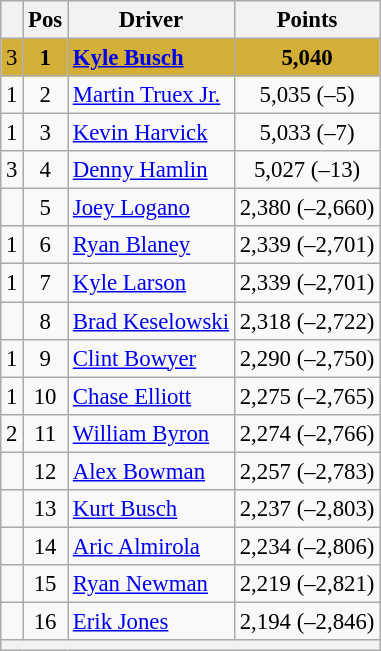<table class="wikitable" style="font-size: 95%">
<tr>
<th></th>
<th>Pos</th>
<th>Driver</th>
<th>Points</th>
</tr>
<tr style="background:#D4AF37;">
<td align="left"> 3</td>
<td style="text-align:center;"><strong>1</strong></td>
<td><strong><a href='#'>Kyle Busch</a></strong></td>
<td style="text-align:center;"><strong>5,040</strong></td>
</tr>
<tr>
<td align="left"> 1</td>
<td style="text-align:center;">2</td>
<td><a href='#'>Martin Truex Jr.</a></td>
<td style="text-align:center;">5,035 (–5)</td>
</tr>
<tr>
<td align="left"> 1</td>
<td style="text-align:center;">3</td>
<td><a href='#'>Kevin Harvick</a></td>
<td style="text-align:center;">5,033 (–7)</td>
</tr>
<tr>
<td align="left"> 3</td>
<td style="text-align:center;">4</td>
<td><a href='#'>Denny Hamlin</a></td>
<td style="text-align:center;">5,027 (–13)</td>
</tr>
<tr>
<td align="left"></td>
<td style="text-align:center;">5</td>
<td><a href='#'>Joey Logano</a></td>
<td style="text-align:center;">2,380 (–2,660)</td>
</tr>
<tr>
<td align="left"> 1</td>
<td style="text-align:center;">6</td>
<td><a href='#'>Ryan Blaney</a></td>
<td style="text-align:center;">2,339 (–2,701)</td>
</tr>
<tr>
<td align="left"> 1</td>
<td style="text-align:center;">7</td>
<td><a href='#'>Kyle Larson</a></td>
<td style="text-align:center;">2,339 (–2,701)</td>
</tr>
<tr>
<td align="left"></td>
<td style="text-align:center;">8</td>
<td><a href='#'>Brad Keselowski</a></td>
<td style="text-align:center;">2,318 (–2,722)</td>
</tr>
<tr>
<td align="left"> 1</td>
<td style="text-align:center;">9</td>
<td><a href='#'>Clint Bowyer</a></td>
<td style="text-align:center;">2,290 (–2,750)</td>
</tr>
<tr>
<td align="left"> 1</td>
<td style="text-align:center;">10</td>
<td><a href='#'>Chase Elliott</a></td>
<td style="text-align:center;">2,275 (–2,765)</td>
</tr>
<tr>
<td align="left"> 2</td>
<td style="text-align:center;">11</td>
<td><a href='#'>William Byron</a></td>
<td style="text-align:center;">2,274 (–2,766)</td>
</tr>
<tr>
<td align="left"></td>
<td style="text-align:center;">12</td>
<td><a href='#'>Alex Bowman</a></td>
<td style="text-align:center;">2,257 (–2,783)</td>
</tr>
<tr>
<td align="left"></td>
<td style="text-align:center;">13</td>
<td><a href='#'>Kurt Busch</a></td>
<td style="text-align:center;">2,237 (–2,803)</td>
</tr>
<tr>
<td align="left"></td>
<td style="text-align:center;">14</td>
<td><a href='#'>Aric Almirola</a></td>
<td style="text-align:center;">2,234 (–2,806)</td>
</tr>
<tr>
<td align="left"></td>
<td style="text-align:center;">15</td>
<td><a href='#'>Ryan Newman</a></td>
<td style="text-align:center;">2,219 (–2,821)</td>
</tr>
<tr>
<td align="left"></td>
<td style="text-align:center;">16</td>
<td><a href='#'>Erik Jones</a></td>
<td style="text-align:center;">2,194 (–2,846)</td>
</tr>
<tr class="sortbottom">
<th colspan="9"></th>
</tr>
</table>
